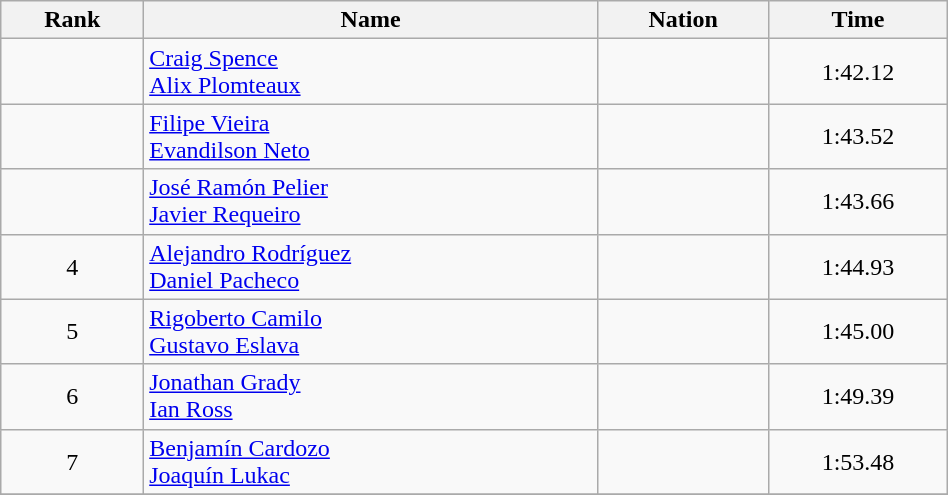<table class="wikitable sortable" style="text-align:center" width=50%>
<tr>
<th>Rank</th>
<th>Name</th>
<th>Nation</th>
<th>Time</th>
</tr>
<tr>
<td></td>
<td align=left><a href='#'>Craig Spence</a><br><a href='#'>Alix Plomteaux</a></td>
<td align=left></td>
<td>1:42.12</td>
</tr>
<tr>
<td></td>
<td align=left><a href='#'>Filipe Vieira</a><br><a href='#'>Evandilson Neto</a></td>
<td align=left></td>
<td>1:43.52</td>
</tr>
<tr>
<td></td>
<td align=left><a href='#'>José Ramón Pelier</a><br><a href='#'>Javier Requeiro</a></td>
<td align=left></td>
<td>1:43.66</td>
</tr>
<tr>
<td>4</td>
<td align=left><a href='#'>Alejandro Rodríguez</a><br><a href='#'>Daniel Pacheco</a></td>
<td align=left></td>
<td>1:44.93</td>
</tr>
<tr>
<td>5</td>
<td align=left><a href='#'>Rigoberto Camilo</a><br><a href='#'>Gustavo Eslava</a></td>
<td align=left></td>
<td>1:45.00</td>
</tr>
<tr>
<td>6</td>
<td align=left><a href='#'>Jonathan Grady</a><br><a href='#'>Ian Ross</a></td>
<td align=left></td>
<td>1:49.39</td>
</tr>
<tr>
<td>7</td>
<td align=left><a href='#'>Benjamín Cardozo</a><br><a href='#'>Joaquín Lukac</a></td>
<td align=left></td>
<td>1:53.48</td>
</tr>
<tr>
</tr>
</table>
